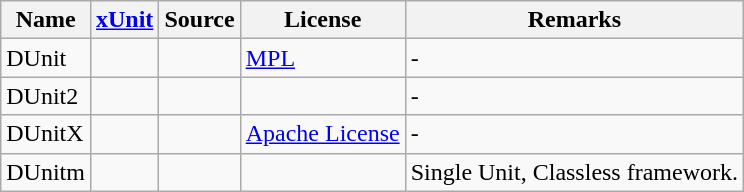<table class="wikitable sortable">
<tr>
<th>Name</th>
<th><a href='#'>xUnit</a></th>
<th>Source</th>
<th>License</th>
<th>Remarks</th>
</tr>
<tr>
<td>DUnit</td>
<td></td>
<td></td>
<td><a href='#'>MPL</a></td>
<td>-</td>
</tr>
<tr>
<td>DUnit2</td>
<td></td>
<td></td>
<td></td>
<td>-</td>
</tr>
<tr>
<td>DUnitX</td>
<td></td>
<td></td>
<td><a href='#'>Apache License</a></td>
<td>-</td>
</tr>
<tr>
<td>DUnitm</td>
<td></td>
<td></td>
<td></td>
<td>Single Unit, Classless framework.</td>
</tr>
</table>
